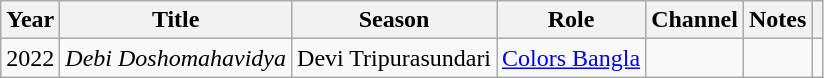<table class="wikitable plainrowheaders sortable" style="margin-right: 0;">
<tr>
<th>Year</th>
<th>Title</th>
<th>Season</th>
<th>Role</th>
<th>Channel</th>
<th>Notes</th>
<th></th>
</tr>
<tr>
<td>2022</td>
<td><em>Debi Doshomahavidya</em></td>
<td>Devi Tripurasundari</td>
<td><a href='#'>Colors Bangla</a></td>
<td></td>
<td></td>
</tr>
</table>
